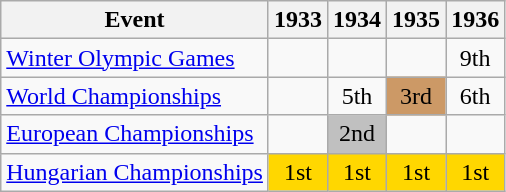<table class="wikitable">
<tr>
<th>Event</th>
<th>1933</th>
<th>1934</th>
<th>1935</th>
<th>1936</th>
</tr>
<tr>
<td><a href='#'>Winter Olympic Games</a></td>
<td></td>
<td></td>
<td></td>
<td align="center">9th</td>
</tr>
<tr>
<td><a href='#'>World Championships</a></td>
<td></td>
<td align="center">5th</td>
<td align="center" bgcolor="cc9966">3rd</td>
<td align="center">6th</td>
</tr>
<tr>
<td><a href='#'>European Championships</a></td>
<td></td>
<td align="center" bgcolor="silver">2nd</td>
<td></td>
<td></td>
</tr>
<tr>
<td><a href='#'>Hungarian Championships</a></td>
<td align="center" bgcolor="gold">1st</td>
<td align="center" bgcolor="gold">1st</td>
<td align="center" bgcolor="gold">1st</td>
<td align="center" bgcolor="gold">1st</td>
</tr>
</table>
